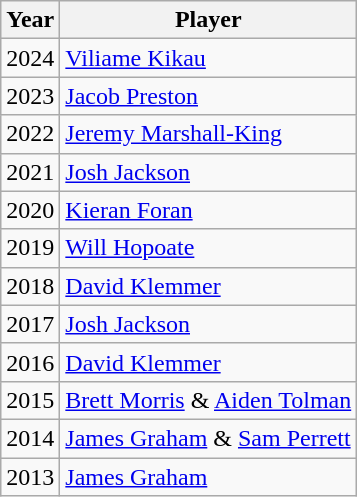<table class="wikitable">
<tr>
<th>Year</th>
<th>Player</th>
</tr>
<tr>
<td>2024</td>
<td><a href='#'>Viliame Kikau</a></td>
</tr>
<tr |->
<td>2023</td>
<td><a href='#'>Jacob Preston</a></td>
</tr>
<tr>
<td>2022</td>
<td><a href='#'>Jeremy Marshall-King</a></td>
</tr>
<tr>
<td>2021</td>
<td><a href='#'>Josh Jackson</a></td>
</tr>
<tr>
<td>2020</td>
<td><a href='#'>Kieran Foran</a></td>
</tr>
<tr>
<td>2019</td>
<td><a href='#'>Will Hopoate</a></td>
</tr>
<tr>
<td>2018</td>
<td><a href='#'>David Klemmer</a></td>
</tr>
<tr>
<td>2017</td>
<td><a href='#'>Josh Jackson</a></td>
</tr>
<tr>
<td>2016</td>
<td><a href='#'>David Klemmer</a></td>
</tr>
<tr>
<td>2015</td>
<td><a href='#'>Brett Morris</a> & <a href='#'>Aiden Tolman</a></td>
</tr>
<tr>
<td>2014</td>
<td><a href='#'>James Graham</a> & <a href='#'>Sam Perrett</a></td>
</tr>
<tr>
<td>2013</td>
<td><a href='#'>James Graham</a></td>
</tr>
</table>
